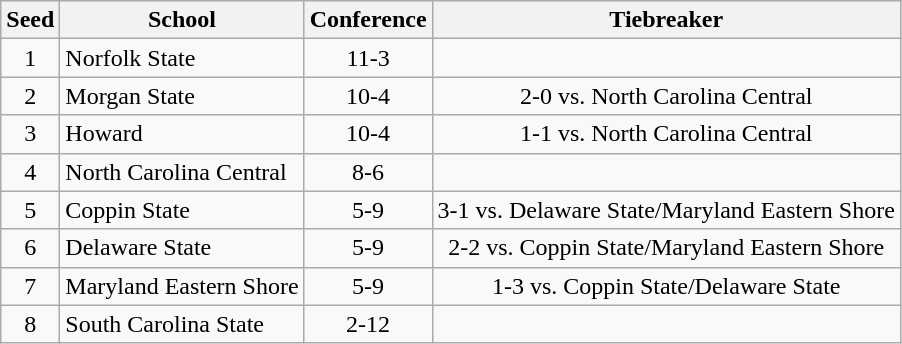<table class="wikitable" style="text-align:center">
<tr>
<th>Seed</th>
<th>School</th>
<th>Conference</th>
<th>Tiebreaker</th>
</tr>
<tr>
<td>1</td>
<td align="left">Norfolk State</td>
<td>11-3</td>
<td></td>
</tr>
<tr>
<td>2</td>
<td align="left">Morgan State</td>
<td>10-4</td>
<td>2-0 vs. North Carolina Central</td>
</tr>
<tr>
<td>3</td>
<td align="left">Howard</td>
<td>10-4</td>
<td>1-1 vs. North Carolina Central</td>
</tr>
<tr>
<td>4</td>
<td align="left">North Carolina Central</td>
<td>8-6</td>
<td></td>
</tr>
<tr>
<td>5</td>
<td align="left">Coppin State</td>
<td>5-9</td>
<td>3-1 vs. Delaware State/Maryland Eastern Shore</td>
</tr>
<tr>
<td>6</td>
<td align="left">Delaware State</td>
<td>5-9</td>
<td>2-2 vs. Coppin State/Maryland Eastern Shore</td>
</tr>
<tr>
<td>7</td>
<td align="left">Maryland Eastern Shore</td>
<td>5-9</td>
<td>1-3 vs. Coppin State/Delaware State</td>
</tr>
<tr>
<td>8</td>
<td align="left">South Carolina State</td>
<td>2-12</td>
<td></td>
</tr>
</table>
